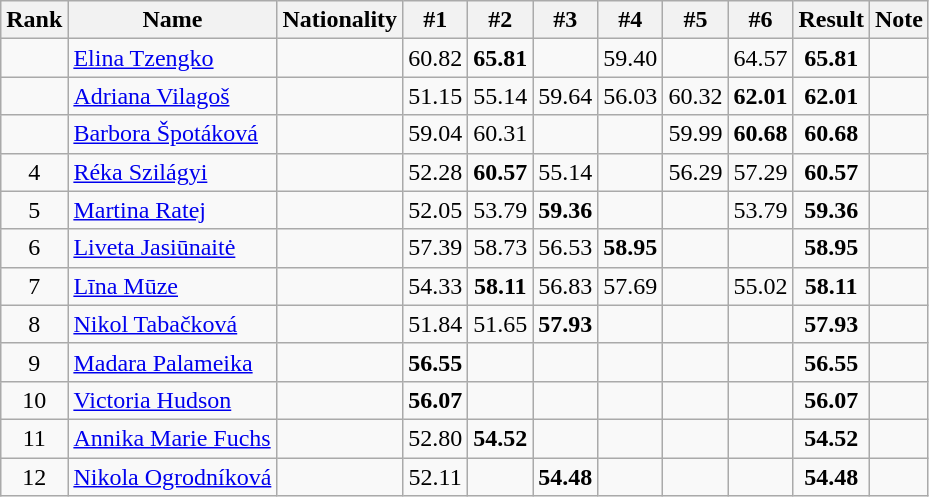<table class="wikitable sortable" style="text-align:center">
<tr>
<th>Rank</th>
<th>Name</th>
<th>Nationality</th>
<th>#1</th>
<th>#2</th>
<th>#3</th>
<th>#4</th>
<th>#5</th>
<th>#6</th>
<th>Result</th>
<th>Note</th>
</tr>
<tr>
<td></td>
<td align=left><a href='#'>Elina Tzengko</a></td>
<td align=left></td>
<td>60.82</td>
<td><strong>65.81</strong></td>
<td></td>
<td>59.40</td>
<td></td>
<td>64.57</td>
<td><strong>65.81</strong></td>
<td></td>
</tr>
<tr>
<td></td>
<td align=left><a href='#'>Adriana Vilagoš</a></td>
<td align=left></td>
<td>51.15</td>
<td>55.14</td>
<td>59.64</td>
<td>56.03</td>
<td>60.32</td>
<td><strong>62.01</strong></td>
<td><strong>62.01</strong></td>
<td></td>
</tr>
<tr>
<td></td>
<td align=left><a href='#'>Barbora Špotáková</a></td>
<td align=left></td>
<td>59.04</td>
<td>60.31</td>
<td></td>
<td></td>
<td>59.99</td>
<td><strong>60.68</strong></td>
<td><strong>60.68</strong></td>
<td></td>
</tr>
<tr>
<td>4</td>
<td align=left><a href='#'>Réka Szilágyi</a></td>
<td align=left></td>
<td>52.28</td>
<td><strong>60.57</strong></td>
<td>55.14</td>
<td></td>
<td>56.29</td>
<td>57.29</td>
<td><strong>60.57</strong></td>
<td></td>
</tr>
<tr>
<td>5</td>
<td align=left><a href='#'>Martina Ratej</a></td>
<td align=left></td>
<td>52.05</td>
<td>53.79</td>
<td><strong>59.36</strong></td>
<td></td>
<td></td>
<td>53.79</td>
<td><strong>59.36</strong></td>
<td></td>
</tr>
<tr>
<td>6</td>
<td align=left><a href='#'>Liveta Jasiūnaitė</a></td>
<td align=left></td>
<td>57.39</td>
<td>58.73</td>
<td>56.53</td>
<td><strong>58.95</strong></td>
<td></td>
<td></td>
<td><strong>58.95</strong></td>
<td></td>
</tr>
<tr>
<td>7</td>
<td align=left><a href='#'>Līna Mūze</a></td>
<td align=left></td>
<td>54.33</td>
<td><strong>58.11</strong></td>
<td>56.83</td>
<td>57.69</td>
<td></td>
<td>55.02</td>
<td><strong>58.11</strong></td>
<td></td>
</tr>
<tr>
<td>8</td>
<td align=left><a href='#'>Nikol Tabačková</a></td>
<td align=left></td>
<td>51.84</td>
<td>51.65</td>
<td><strong>57.93</strong></td>
<td></td>
<td></td>
<td></td>
<td><strong>57.93</strong></td>
<td></td>
</tr>
<tr>
<td>9</td>
<td align=left><a href='#'>Madara Palameika</a></td>
<td align=left></td>
<td><strong>56.55</strong></td>
<td></td>
<td></td>
<td></td>
<td></td>
<td></td>
<td><strong>56.55</strong></td>
<td></td>
</tr>
<tr>
<td>10</td>
<td align=left><a href='#'>Victoria Hudson</a></td>
<td align=left></td>
<td><strong>56.07</strong></td>
<td></td>
<td></td>
<td></td>
<td></td>
<td></td>
<td><strong>56.07</strong></td>
<td></td>
</tr>
<tr>
<td>11</td>
<td align=left><a href='#'>Annika Marie Fuchs</a></td>
<td align=left></td>
<td>52.80</td>
<td><strong>54.52</strong></td>
<td></td>
<td></td>
<td></td>
<td></td>
<td><strong>54.52</strong></td>
<td></td>
</tr>
<tr>
<td>12</td>
<td align=left><a href='#'>Nikola Ogrodníková</a></td>
<td align=left></td>
<td>52.11</td>
<td></td>
<td><strong>54.48</strong></td>
<td></td>
<td></td>
<td></td>
<td><strong>54.48</strong></td>
<td></td>
</tr>
</table>
